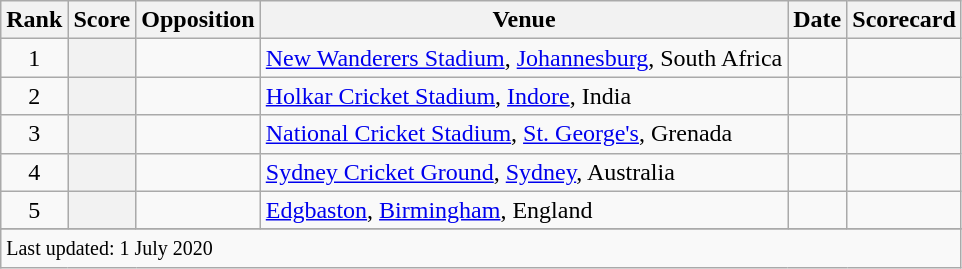<table class="wikitable plainrowheaders sortable">
<tr>
<th scope=col>Rank</th>
<th scope=col>Score</th>
<th scope=col>Opposition</th>
<th scope=col>Venue</th>
<th scope=col>Date</th>
<th scope=col>Scorecard</th>
</tr>
<tr>
<td align=center>1</td>
<th scope=row style=text-align:center;></th>
<td></td>
<td><a href='#'>New Wanderers Stadium</a>, <a href='#'>Johannesburg</a>, South Africa</td>
<td></td>
<td></td>
</tr>
<tr>
<td align=center>2</td>
<th scope=row style=text-align:center;></th>
<td></td>
<td><a href='#'>Holkar Cricket Stadium</a>, <a href='#'>Indore</a>, India</td>
<td></td>
<td></td>
</tr>
<tr>
<td align=center>3</td>
<th scope=row style=text-align:center;></th>
<td></td>
<td><a href='#'>National Cricket Stadium</a>, <a href='#'>St. George's</a>, Grenada</td>
<td></td>
<td></td>
</tr>
<tr>
<td align=center>4</td>
<th scope=row style=text-align:center;></th>
<td></td>
<td><a href='#'>Sydney Cricket Ground</a>, <a href='#'>Sydney</a>, Australia</td>
<td> </td>
<td></td>
</tr>
<tr>
<td align=center>5</td>
<th scope=row style=text-align:center;></th>
<td></td>
<td><a href='#'>Edgbaston</a>, <a href='#'>Birmingham</a>, England</td>
<td></td>
<td></td>
</tr>
<tr>
</tr>
<tr class=sortbottom>
<td colspan=6><small>Last updated: 1 July 2020</small></td>
</tr>
</table>
